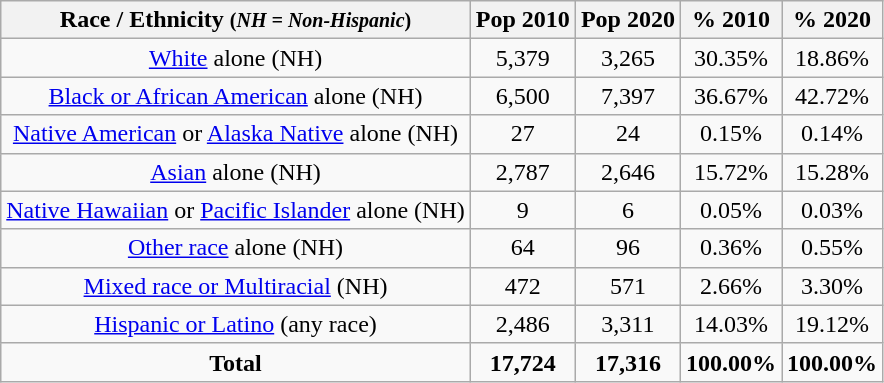<table class="wikitable" style="text-align:center;">
<tr>
<th>Race / Ethnicity <small>(<em>NH = Non-Hispanic</em>)</small></th>
<th>Pop 2010</th>
<th>Pop 2020</th>
<th>% 2010</th>
<th>% 2020</th>
</tr>
<tr>
<td><a href='#'>White</a> alone (NH)</td>
<td>5,379</td>
<td>3,265</td>
<td>30.35%</td>
<td>18.86%</td>
</tr>
<tr>
<td><a href='#'>Black or African American</a> alone (NH)</td>
<td>6,500</td>
<td>7,397</td>
<td>36.67%</td>
<td>42.72%</td>
</tr>
<tr>
<td><a href='#'>Native American</a> or <a href='#'>Alaska Native</a> alone (NH)</td>
<td>27</td>
<td>24</td>
<td>0.15%</td>
<td>0.14%</td>
</tr>
<tr>
<td><a href='#'>Asian</a> alone (NH)</td>
<td>2,787</td>
<td>2,646</td>
<td>15.72%</td>
<td>15.28%</td>
</tr>
<tr>
<td><a href='#'>Native Hawaiian</a> or <a href='#'>Pacific Islander</a> alone (NH)</td>
<td>9</td>
<td>6</td>
<td>0.05%</td>
<td>0.03%</td>
</tr>
<tr>
<td><a href='#'>Other race</a> alone (NH)</td>
<td>64</td>
<td>96</td>
<td>0.36%</td>
<td>0.55%</td>
</tr>
<tr>
<td><a href='#'>Mixed race or Multiracial</a> (NH)</td>
<td>472</td>
<td>571</td>
<td>2.66%</td>
<td>3.30%</td>
</tr>
<tr>
<td><a href='#'>Hispanic or Latino</a> (any race)</td>
<td>2,486</td>
<td>3,311</td>
<td>14.03%</td>
<td>19.12%</td>
</tr>
<tr>
<td><strong>Total</strong></td>
<td><strong>17,724</strong></td>
<td><strong>17,316</strong></td>
<td><strong>100.00%</strong></td>
<td><strong>100.00%</strong></td>
</tr>
</table>
